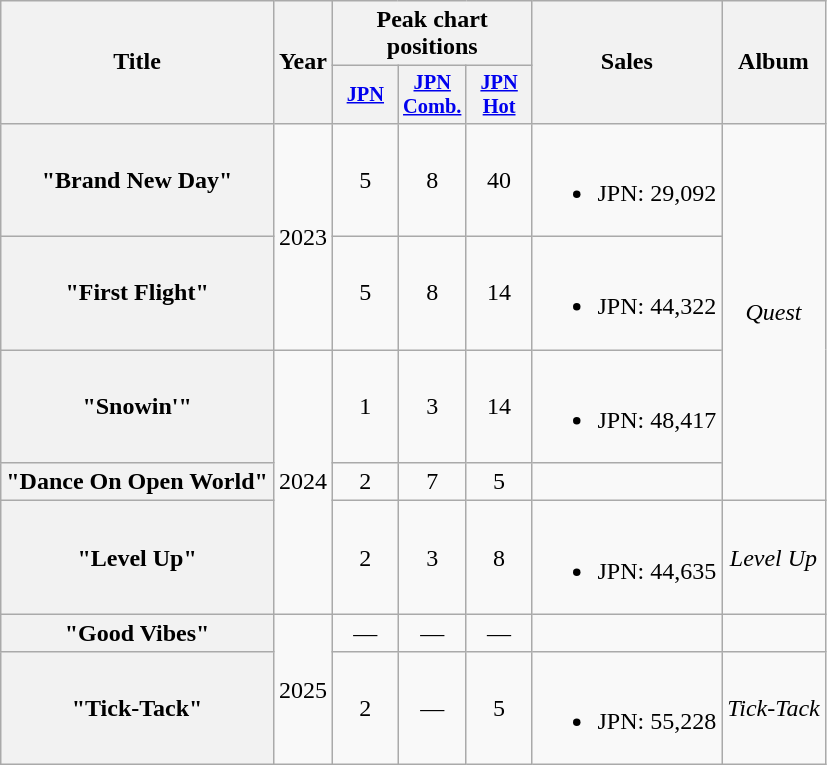<table class="wikitable plainrowheaders" style="text-align:center;">
<tr>
<th scope="col" rowspan="2">Title</th>
<th scope="col" rowspan="2">Year</th>
<th scope="col" colspan="3">Peak chart positions</th>
<th scope="col" rowspan="2">Sales</th>
<th scope="col" rowspan="2">Album</th>
</tr>
<tr>
<th scope="col" style="width:2.75em;font-size:85%;"><a href='#'>JPN</a><br></th>
<th scope="col" style="width:2.75em;font-size:85%;"><a href='#'>JPN<br>Comb.</a><br></th>
<th scope="col" style="width:2.75em;font-size:85%;"><a href='#'>JPN<br>Hot</a><br></th>
</tr>
<tr>
<th scope="row">"Brand New Day"</th>
<td rowspan="2">2023</td>
<td>5</td>
<td>8</td>
<td>40</td>
<td><br><ul><li>JPN: 29,092</li></ul></td>
<td rowspan="4"><em>Quest</em></td>
</tr>
<tr>
<th scope="row">"First Flight"</th>
<td>5</td>
<td>8</td>
<td>14</td>
<td><br><ul><li>JPN: 44,322</li></ul></td>
</tr>
<tr>
<th scope="row">"Snowin'"</th>
<td rowspan="3">2024</td>
<td>1</td>
<td>3</td>
<td>14</td>
<td><br><ul><li>JPN: 48,417</li></ul></td>
</tr>
<tr>
<th scope="row">"Dance On Open World"</th>
<td>2</td>
<td>7</td>
<td>5</td>
<td></td>
</tr>
<tr>
<th scope="row">"Level Up"</th>
<td>2</td>
<td>3</td>
<td>8</td>
<td><br><ul><li>JPN: 44,635</li></ul></td>
<td><em>Level Up</em></td>
</tr>
<tr>
<th scope="row">"Good Vibes"</th>
<td rowspan="2">2025</td>
<td>—</td>
<td>—</td>
<td>—</td>
<td></td>
<td></td>
</tr>
<tr>
<th scope="row">"Tick-Tack"</th>
<td>2</td>
<td>—</td>
<td>5</td>
<td><br><ul><li>JPN: 55,228</li></ul></td>
<td><em>Tick-Tack</em></td>
</tr>
</table>
